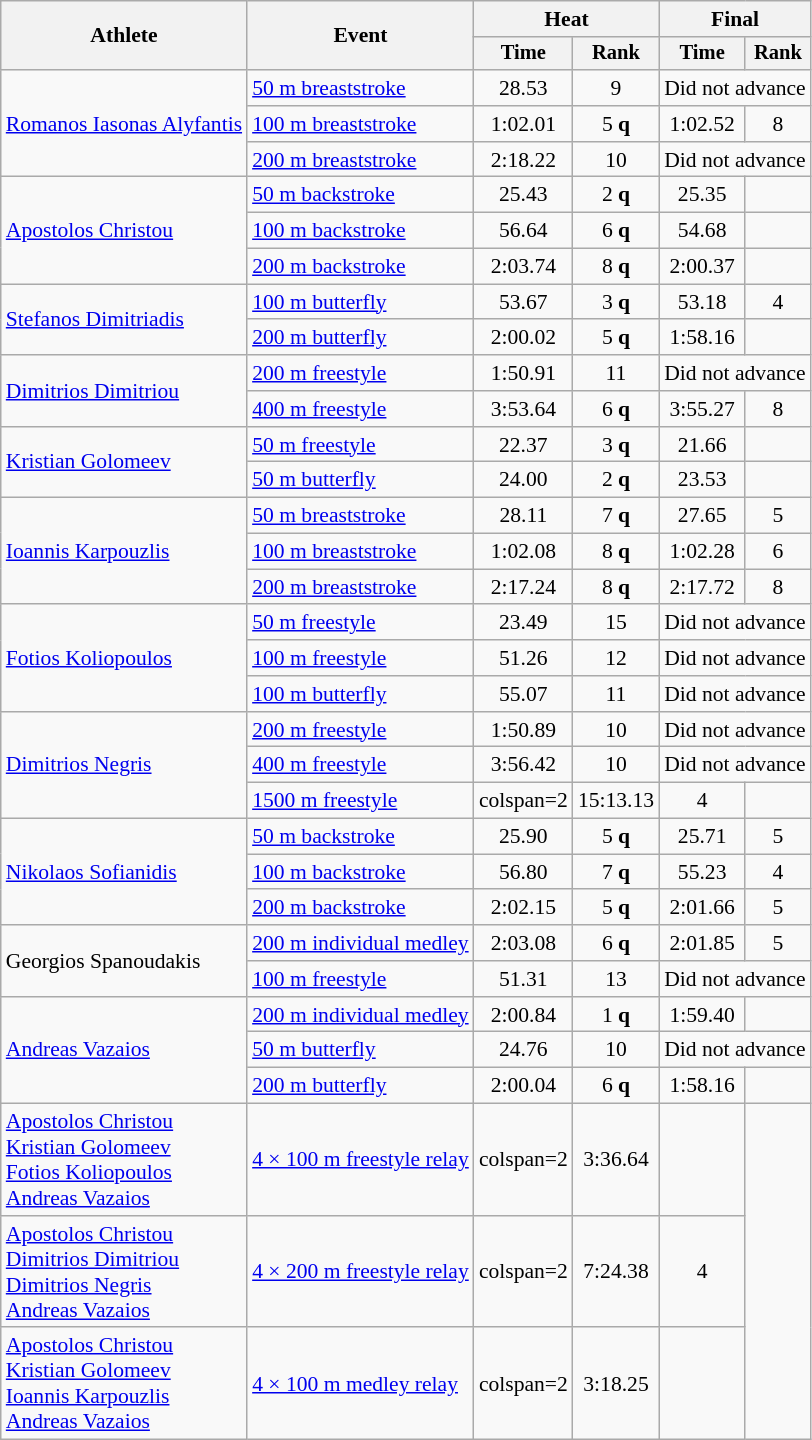<table class=wikitable style="font-size:90%">
<tr>
<th rowspan="2">Athlete</th>
<th rowspan="2">Event</th>
<th colspan="2">Heat</th>
<th colspan="2">Final</th>
</tr>
<tr style="font-size:95%">
<th>Time</th>
<th>Rank</th>
<th>Time</th>
<th>Rank</th>
</tr>
<tr align=center>
<td align=left rowspan=3><a href='#'>Romanos Iasonas Alyfantis</a></td>
<td align=left><a href='#'>50 m breaststroke</a></td>
<td>28.53</td>
<td>9</td>
<td colspan=2>Did not advance</td>
</tr>
<tr align=center>
<td align=left><a href='#'>100 m breaststroke</a></td>
<td>1:02.01</td>
<td>5 <strong>q</strong></td>
<td>1:02.52</td>
<td>8</td>
</tr>
<tr align=center>
<td align=left><a href='#'>200 m breaststroke</a></td>
<td>2:18.22</td>
<td>10</td>
<td colspan=2>Did not advance</td>
</tr>
<tr align=center>
<td align=left rowspan=3><a href='#'>Apostolos Christou</a></td>
<td align=left><a href='#'>50 m backstroke</a></td>
<td>25.43</td>
<td>2 <strong>q</strong></td>
<td>25.35</td>
<td></td>
</tr>
<tr align=center>
<td align=left><a href='#'>100 m backstroke</a></td>
<td>56.64</td>
<td>6 <strong>q</strong></td>
<td>54.68</td>
<td></td>
</tr>
<tr align=center>
<td align=left><a href='#'>200 m backstroke</a></td>
<td>2:03.74</td>
<td>8 <strong>q</strong></td>
<td>2:00.37</td>
<td></td>
</tr>
<tr align=center>
<td align=left rowspan=2><a href='#'>Stefanos Dimitriadis</a></td>
<td align=left><a href='#'>100 m butterfly</a></td>
<td>53.67</td>
<td>3 <strong>q</strong></td>
<td>53.18</td>
<td>4</td>
</tr>
<tr align=center>
<td align=left><a href='#'>200 m butterfly</a></td>
<td>2:00.02</td>
<td>5 <strong>q</strong></td>
<td>1:58.16</td>
<td></td>
</tr>
<tr align=center>
<td align=left rowspan=2><a href='#'>Dimitrios Dimitriou</a></td>
<td align=left><a href='#'>200 m freestyle</a></td>
<td>1:50.91</td>
<td>11</td>
<td colspan=2>Did not advance</td>
</tr>
<tr align=center>
<td align=left><a href='#'>400 m freestyle</a></td>
<td>3:53.64</td>
<td>6 <strong>q</strong></td>
<td>3:55.27</td>
<td>8</td>
</tr>
<tr align=center>
<td align=left rowspan=2><a href='#'>Kristian Golomeev</a></td>
<td align=left><a href='#'>50 m freestyle</a></td>
<td>22.37</td>
<td>3 <strong>q</strong></td>
<td>21.66</td>
<td></td>
</tr>
<tr align=center>
<td align=left><a href='#'>50 m butterfly</a></td>
<td>24.00</td>
<td>2 <strong>q</strong></td>
<td>23.53</td>
<td></td>
</tr>
<tr align=center>
<td align=left rowspan=3><a href='#'>Ioannis Karpouzlis</a></td>
<td align=left><a href='#'>50 m breaststroke</a></td>
<td>28.11</td>
<td>7 <strong>q</strong></td>
<td>27.65</td>
<td>5</td>
</tr>
<tr align=center>
<td align=left><a href='#'>100 m breaststroke</a></td>
<td>1:02.08</td>
<td>8 <strong>q</strong></td>
<td>1:02.28</td>
<td>6</td>
</tr>
<tr align=center>
<td align=left><a href='#'>200 m breaststroke</a></td>
<td>2:17.24</td>
<td>8 <strong>q</strong></td>
<td>2:17.72</td>
<td>8</td>
</tr>
<tr align=center>
<td align=left rowspan=3><a href='#'>Fotios Koliopoulos</a></td>
<td align=left><a href='#'>50 m freestyle</a></td>
<td>23.49</td>
<td>15</td>
<td colspan=2>Did not advance</td>
</tr>
<tr align=center>
<td align=left><a href='#'>100 m freestyle</a></td>
<td>51.26</td>
<td>12</td>
<td colspan=2>Did not advance</td>
</tr>
<tr align=center>
<td align=left><a href='#'>100 m butterfly</a></td>
<td>55.07</td>
<td>11</td>
<td colspan=2>Did not advance</td>
</tr>
<tr align=center>
<td align=left rowspan=3><a href='#'>Dimitrios Negris</a></td>
<td align=left><a href='#'>200 m freestyle</a></td>
<td>1:50.89</td>
<td>10</td>
<td colspan=2>Did not advance</td>
</tr>
<tr align=center>
<td align=left><a href='#'>400 m freestyle</a></td>
<td>3:56.42</td>
<td>10</td>
<td colspan=2>Did not advance</td>
</tr>
<tr align=center>
<td align=left><a href='#'>1500 m freestyle</a></td>
<td>colspan=2 </td>
<td>15:13.13</td>
<td>4</td>
</tr>
<tr align=center>
<td align=left rowspan=3><a href='#'>Nikolaos Sofianidis</a></td>
<td align=left><a href='#'>50 m backstroke</a></td>
<td>25.90</td>
<td>5 <strong>q</strong></td>
<td>25.71</td>
<td>5</td>
</tr>
<tr align=center>
<td align=left><a href='#'>100 m backstroke</a></td>
<td>56.80</td>
<td>7 <strong>q</strong></td>
<td>55.23</td>
<td>4</td>
</tr>
<tr align=center>
<td align=left><a href='#'>200 m backstroke</a></td>
<td>2:02.15</td>
<td>5 <strong>q</strong></td>
<td>2:01.66</td>
<td>5</td>
</tr>
<tr align=center>
<td align=left rowspan=2>Georgios Spanoudakis</td>
<td align=left><a href='#'>200 m individual medley</a></td>
<td>2:03.08</td>
<td>6 <strong>q</strong></td>
<td>2:01.85</td>
<td>5</td>
</tr>
<tr align=center>
<td align=left><a href='#'>100 m freestyle</a></td>
<td>51.31</td>
<td>13</td>
<td colspan=2>Did not advance</td>
</tr>
<tr align=center>
<td align=left rowspan=3><a href='#'>Andreas Vazaios</a></td>
<td align=left><a href='#'>200 m individual medley</a></td>
<td>2:00.84</td>
<td>1 <strong>q</strong></td>
<td>1:59.40</td>
<td></td>
</tr>
<tr align=center>
<td align=left><a href='#'>50 m butterfly</a></td>
<td>24.76</td>
<td>10</td>
<td colspan=2>Did not advance</td>
</tr>
<tr align=center>
<td align=left><a href='#'>200 m butterfly</a></td>
<td>2:00.04</td>
<td>6 <strong>q</strong></td>
<td>1:58.16</td>
<td></td>
</tr>
<tr align=center>
<td align=left><a href='#'>Apostolos Christou</a><br><a href='#'>Kristian Golomeev</a><br><a href='#'>Fotios Koliopoulos</a><br><a href='#'>Andreas Vazaios</a></td>
<td align=left><a href='#'>4 × 100 m freestyle relay</a></td>
<td>colspan=2 </td>
<td>3:36.64</td>
<td></td>
</tr>
<tr align=center>
<td align=left><a href='#'>Apostolos Christou</a><br><a href='#'>Dimitrios Dimitriou</a><br><a href='#'>Dimitrios Negris</a><br><a href='#'>Andreas Vazaios</a></td>
<td align=left><a href='#'>4 × 200 m freestyle relay</a></td>
<td>colspan=2 </td>
<td>7:24.38</td>
<td>4</td>
</tr>
<tr align=center>
<td align=left><a href='#'>Apostolos Christou</a><br><a href='#'>Kristian Golomeev</a><br><a href='#'>Ioannis Karpouzlis</a><br><a href='#'>Andreas Vazaios</a></td>
<td align=left><a href='#'>4 × 100 m medley relay</a></td>
<td>colspan=2 </td>
<td>3:18.25</td>
<td></td>
</tr>
</table>
